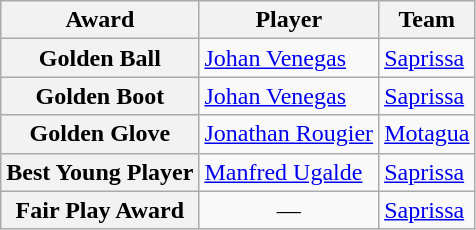<table class="wikitable">
<tr>
<th>Award</th>
<th>Player</th>
<th>Team</th>
</tr>
<tr>
<th>Golden Ball</th>
<td> <a href='#'>Johan Venegas</a></td>
<td> <a href='#'>Saprissa</a></td>
</tr>
<tr>
<th>Golden Boot</th>
<td> <a href='#'>Johan Venegas</a></td>
<td> <a href='#'>Saprissa</a></td>
</tr>
<tr>
<th>Golden Glove</th>
<td> <a href='#'>Jonathan Rougier</a></td>
<td> <a href='#'>Motagua</a></td>
</tr>
<tr>
<th>Best Young Player</th>
<td> <a href='#'>Manfred Ugalde</a></td>
<td> <a href='#'>Saprissa</a></td>
</tr>
<tr>
<th>Fair Play Award</th>
<td align=center>—</td>
<td> <a href='#'>Saprissa</a></td>
</tr>
</table>
